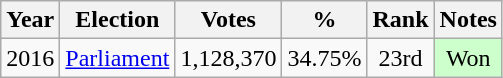<table class="wikitable" style="text-align:center;">
<tr>
<th>Year</th>
<th>Election</th>
<th>Votes</th>
<th>%</th>
<th>Rank</th>
<th>Notes</th>
</tr>
<tr>
<td>2016</td>
<td><a href='#'>Parliament</a></td>
<td>1,128,370</td>
<td>34.75%</td>
<td>23rd</td>
<td style="background-color:#CCFFCC">Won</td>
</tr>
</table>
